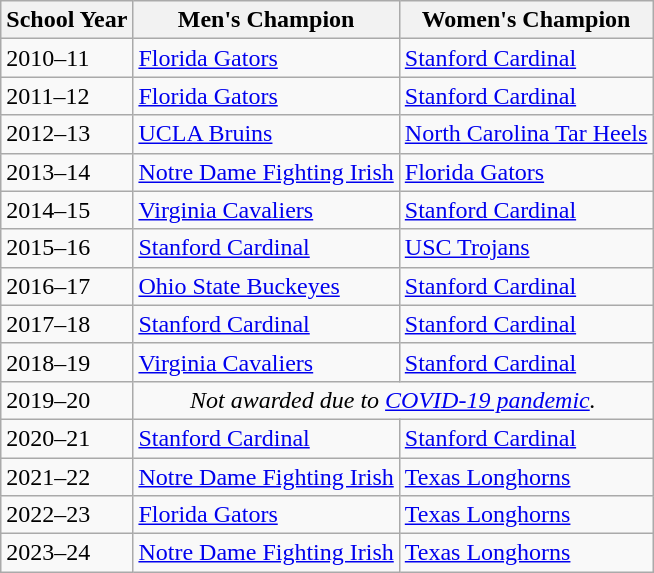<table class="wikitable">
<tr>
<th>School Year</th>
<th>Men's Champion</th>
<th>Women's Champion</th>
</tr>
<tr>
<td>2010–11</td>
<td><a href='#'>Florida Gators</a></td>
<td><a href='#'>Stanford Cardinal</a></td>
</tr>
<tr>
<td>2011–12</td>
<td><a href='#'>Florida Gators</a></td>
<td><a href='#'>Stanford Cardinal</a></td>
</tr>
<tr>
<td>2012–13</td>
<td><a href='#'>UCLA Bruins</a></td>
<td><a href='#'>North Carolina Tar Heels</a></td>
</tr>
<tr>
<td>2013–14</td>
<td><a href='#'>Notre Dame Fighting Irish</a></td>
<td><a href='#'>Florida Gators</a></td>
</tr>
<tr>
<td>2014–15</td>
<td><a href='#'>Virginia Cavaliers</a></td>
<td><a href='#'>Stanford Cardinal</a></td>
</tr>
<tr>
<td>2015–16</td>
<td><a href='#'>Stanford Cardinal</a></td>
<td><a href='#'>USC Trojans</a></td>
</tr>
<tr>
<td>2016–17</td>
<td><a href='#'>Ohio State Buckeyes</a></td>
<td><a href='#'>Stanford Cardinal</a></td>
</tr>
<tr>
<td>2017–18</td>
<td><a href='#'>Stanford Cardinal</a></td>
<td><a href='#'>Stanford Cardinal</a></td>
</tr>
<tr>
<td>2018–19</td>
<td><a href='#'>Virginia Cavaliers</a></td>
<td><a href='#'>Stanford Cardinal</a></td>
</tr>
<tr>
<td>2019–20</td>
<td colspan="2" align="center"><em>Not awarded due to <a href='#'>COVID-19 pandemic</a>.</em></td>
</tr>
<tr>
<td>2020–21</td>
<td><a href='#'>Stanford Cardinal</a></td>
<td><a href='#'>Stanford Cardinal</a></td>
</tr>
<tr>
<td>2021–22</td>
<td><a href='#'>Notre Dame Fighting Irish</a></td>
<td><a href='#'>Texas Longhorns</a></td>
</tr>
<tr>
<td>2022–23</td>
<td><a href='#'>Florida Gators</a></td>
<td><a href='#'>Texas Longhorns</a></td>
</tr>
<tr>
<td>2023–24</td>
<td><a href='#'>Notre Dame Fighting Irish</a></td>
<td><a href='#'>Texas Longhorns</a></td>
</tr>
</table>
